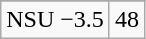<table class="wikitable">
<tr align="center">
</tr>
<tr align="center">
<td>NSU −3.5</td>
<td>48</td>
</tr>
</table>
